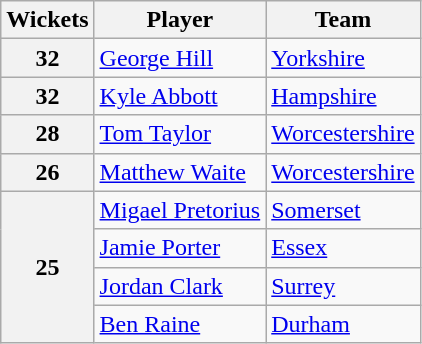<table class="wikitable">
<tr>
<th>Wickets</th>
<th>Player</th>
<th>Team</th>
</tr>
<tr>
<th>32</th>
<td><a href='#'>George Hill</a></td>
<td><a href='#'>Yorkshire</a></td>
</tr>
<tr>
<th>32</th>
<td><a href='#'>Kyle Abbott</a></td>
<td><a href='#'>Hampshire</a></td>
</tr>
<tr>
<th>28</th>
<td><a href='#'>Tom Taylor</a></td>
<td><a href='#'>Worcestershire</a></td>
</tr>
<tr>
<th>26</th>
<td><a href='#'>Matthew Waite</a></td>
<td><a href='#'>Worcestershire</a></td>
</tr>
<tr>
<th rowspan="4">25</th>
<td><a href='#'>Migael Pretorius</a></td>
<td><a href='#'>Somerset</a></td>
</tr>
<tr>
<td><a href='#'>Jamie Porter</a></td>
<td><a href='#'>Essex</a></td>
</tr>
<tr>
<td><a href='#'>Jordan Clark</a></td>
<td><a href='#'>Surrey</a></td>
</tr>
<tr>
<td><a href='#'>Ben Raine</a></td>
<td><a href='#'>Durham</a></td>
</tr>
</table>
